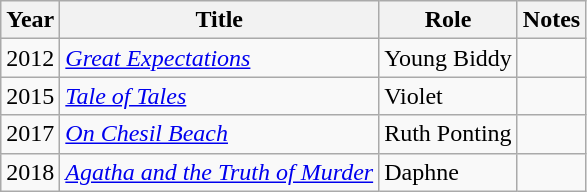<table class="wikitable sortable">
<tr>
<th>Year</th>
<th>Title</th>
<th>Role</th>
<th class="unsortable">Notes</th>
</tr>
<tr>
<td>2012</td>
<td><em><a href='#'>Great Expectations</a></em></td>
<td>Young Biddy</td>
<td></td>
</tr>
<tr>
<td>2015</td>
<td><em><a href='#'>Tale of Tales</a></em></td>
<td>Violet</td>
<td></td>
</tr>
<tr>
<td>2017</td>
<td><em><a href='#'>On Chesil Beach</a></em></td>
<td>Ruth Ponting</td>
<td></td>
</tr>
<tr>
<td>2018</td>
<td><em><a href='#'>Agatha and the Truth of Murder</a></em></td>
<td>Daphne</td>
<td></td>
</tr>
</table>
